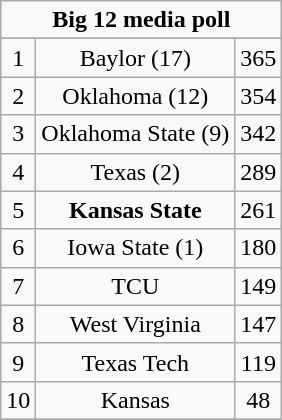<table class="wikitable" style="display: inline-table;">
<tr>
<td align="center" Colspan="3"><strong>Big 12 media poll</strong></td>
</tr>
<tr align="center">
</tr>
<tr align="center">
<td>1</td>
<td>Baylor (17)</td>
<td>365</td>
</tr>
<tr align="center">
<td>2</td>
<td>Oklahoma (12)</td>
<td>354</td>
</tr>
<tr align="center">
<td>3</td>
<td>Oklahoma State (9)</td>
<td>342</td>
</tr>
<tr align="center">
<td>4</td>
<td>Texas (2)</td>
<td>289</td>
</tr>
<tr align="center">
<td>5</td>
<td><strong>Kansas State</strong></td>
<td>261</td>
</tr>
<tr align="center">
<td>6</td>
<td>Iowa State (1)</td>
<td>180</td>
</tr>
<tr align="center">
<td>7</td>
<td>TCU</td>
<td>149</td>
</tr>
<tr align="center">
<td>8</td>
<td>West Virginia</td>
<td>147</td>
</tr>
<tr align="center">
<td>9</td>
<td>Texas Tech</td>
<td>119</td>
</tr>
<tr align="center">
<td>10</td>
<td>Kansas</td>
<td>48</td>
</tr>
<tr>
</tr>
</table>
